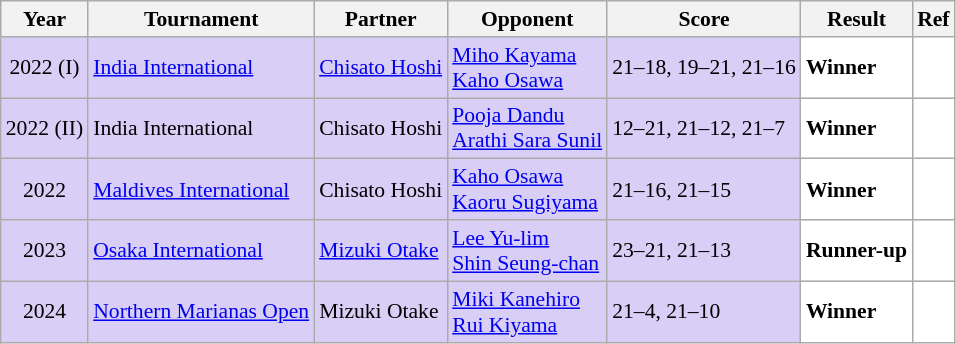<table class="sortable wikitable" style="font-size: 90%;">
<tr>
<th>Year</th>
<th>Tournament</th>
<th>Partner</th>
<th>Opponent</th>
<th>Score</th>
<th>Result</th>
<th>Ref</th>
</tr>
<tr style="background:#D8CEF6">
<td align="center">2022 (I)</td>
<td align="left"><a href='#'>India International</a></td>
<td align="left"> <a href='#'>Chisato Hoshi</a></td>
<td align="left"> <a href='#'>Miho Kayama</a><br> <a href='#'>Kaho Osawa</a></td>
<td align="left">21–18, 19–21, 21–16</td>
<td style="text-align:left; background:white"> <strong>Winner</strong></td>
<td style="text-align:center; background:white"></td>
</tr>
<tr style="background:#D8CEF6">
<td align="center">2022 (II)</td>
<td align="left">India International</td>
<td align="left"> Chisato Hoshi</td>
<td align="left"> <a href='#'>Pooja Dandu</a><br> <a href='#'>Arathi Sara Sunil</a></td>
<td align="left">12–21, 21–12, 21–7</td>
<td style="text-align:left; background:white"> <strong>Winner</strong></td>
<td style="text-align:center; background:white"></td>
</tr>
<tr style="background:#D8CEF6">
<td align="center">2022</td>
<td align="left"><a href='#'>Maldives International</a></td>
<td align="left"> Chisato Hoshi</td>
<td align="left"> <a href='#'>Kaho Osawa</a><br> <a href='#'>Kaoru Sugiyama</a></td>
<td align="left">21–16, 21–15</td>
<td style="text-align:left; background:white"> <strong>Winner</strong></td>
<td style="text-align:center; background:white"></td>
</tr>
<tr style="background:#D8CEF6">
<td align="center">2023</td>
<td align="left"><a href='#'>Osaka International</a></td>
<td align="left"> <a href='#'>Mizuki Otake</a></td>
<td align="left"> <a href='#'>Lee Yu-lim</a><br> <a href='#'>Shin Seung-chan</a></td>
<td align="left">23–21, 21–13</td>
<td style="text-align:left; background:white"> <strong>Runner-up</strong></td>
<td style="text-align:center; background:white"></td>
</tr>
<tr style="background:#D8CEF6">
<td align="center">2024</td>
<td align="left"><a href='#'>Northern Marianas Open</a></td>
<td align="left"> Mizuki Otake</td>
<td align="left"> <a href='#'>Miki Kanehiro</a><br> <a href='#'>Rui Kiyama</a></td>
<td align="left">21–4, 21–10</td>
<td style="text-align:left; background:white"> <strong>Winner</strong></td>
<td style="text-align:center; background:white"></td>
</tr>
</table>
